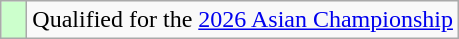<table class="wikitable" style="text-align:left">
<tr>
<td width=10px bgcolor=#ccffcc></td>
<td>Qualified for the <a href='#'>2026 Asian Championship</a></td>
</tr>
</table>
